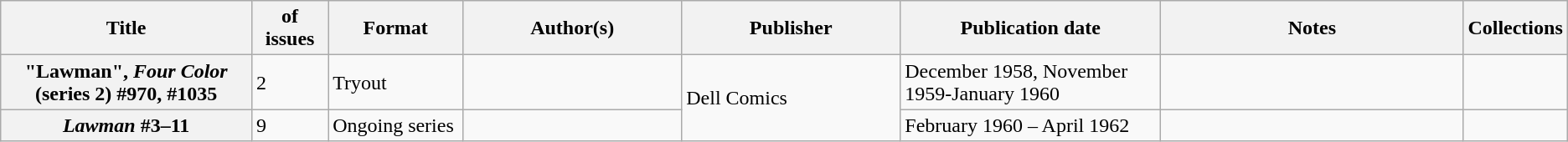<table class="wikitable">
<tr>
<th>Title</th>
<th style="width:40pt"> of issues</th>
<th style="width:75pt">Format</th>
<th style="width:125pt">Author(s)</th>
<th style="width:125pt">Publisher</th>
<th style="width:150pt">Publication date</th>
<th style="width:175pt">Notes</th>
<th>Collections</th>
</tr>
<tr>
<th>"Lawman", <em>Four Color</em> (series 2) #970, #1035</th>
<td>2</td>
<td>Tryout</td>
<td></td>
<td rowspan="2">Dell Comics</td>
<td>December 1958, November 1959-January 1960</td>
<td></td>
<td></td>
</tr>
<tr>
<th><em>Lawman</em> #3–11</th>
<td>9</td>
<td>Ongoing series</td>
<td></td>
<td>February 1960 – April 1962</td>
<td></td>
<td></td>
</tr>
</table>
